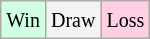<table class="wikitable">
<tr>
<td style="background-color: #d0ffe3;"><small>Win</small></td>
<td style="background-color: #f3f3f3;"><small>Draw</small></td>
<td style="background-color: #ffd0e3;"><small>Loss</small></td>
</tr>
</table>
